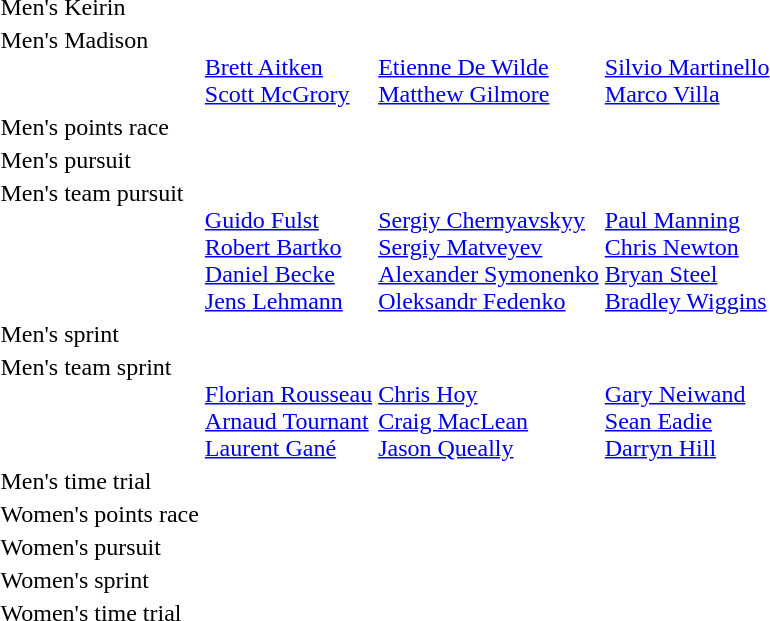<table>
<tr>
<td>Men's Keirin<br></td>
<td></td>
<td></td>
<td></td>
</tr>
<tr valign="top">
<td>Men's Madison<br></td>
<td><br><a href='#'>Brett Aitken</a><br><a href='#'>Scott McGrory</a></td>
<td><br><a href='#'>Etienne De Wilde</a><br><a href='#'>Matthew Gilmore</a></td>
<td><br><a href='#'>Silvio Martinello</a><br><a href='#'>Marco Villa</a></td>
</tr>
<tr>
<td>Men's points race<br></td>
<td></td>
<td></td>
<td></td>
</tr>
<tr valign="top">
<td>Men's pursuit<br></td>
<td></td>
<td></td>
<td></td>
</tr>
<tr valign="top">
<td>Men's team pursuit<br></td>
<td><br><a href='#'>Guido Fulst</a><br><a href='#'>Robert Bartko</a><br><a href='#'>Daniel Becke</a><br><a href='#'>Jens Lehmann</a></td>
<td><br><a href='#'>Sergiy Chernyavskyy</a><br><a href='#'>Sergiy Matveyev</a><br><a href='#'>Alexander Symonenko</a><br><a href='#'>Oleksandr Fedenko</a></td>
<td><br><a href='#'>Paul Manning</a><br><a href='#'>Chris Newton</a><br><a href='#'>Bryan Steel</a><br><a href='#'>Bradley Wiggins</a></td>
</tr>
<tr valign="top">
<td>Men's sprint<br></td>
<td></td>
<td></td>
<td></td>
</tr>
<tr valign="top">
<td>Men's team sprint<br></td>
<td><br><a href='#'>Florian Rousseau</a><br><a href='#'>Arnaud Tournant</a><br><a href='#'>Laurent Gané</a></td>
<td><br><a href='#'>Chris Hoy</a><br><a href='#'>Craig MacLean</a><br><a href='#'>Jason Queally</a></td>
<td><br><a href='#'>Gary Neiwand</a><br><a href='#'>Sean Eadie</a><br><a href='#'>Darryn Hill</a></td>
</tr>
<tr valign="top">
<td>Men's time trial<br></td>
<td></td>
<td></td>
<td></td>
</tr>
<tr>
<td>Women's points race<br></td>
<td></td>
<td></td>
<td></td>
</tr>
<tr>
<td>Women's pursuit<br></td>
<td></td>
<td></td>
<td></td>
</tr>
<tr valign="top">
<td>Women's sprint<br></td>
<td></td>
<td></td>
<td></td>
</tr>
<tr valign="top">
<td>Women's time trial<br></td>
<td></td>
<td></td>
<td></td>
</tr>
</table>
